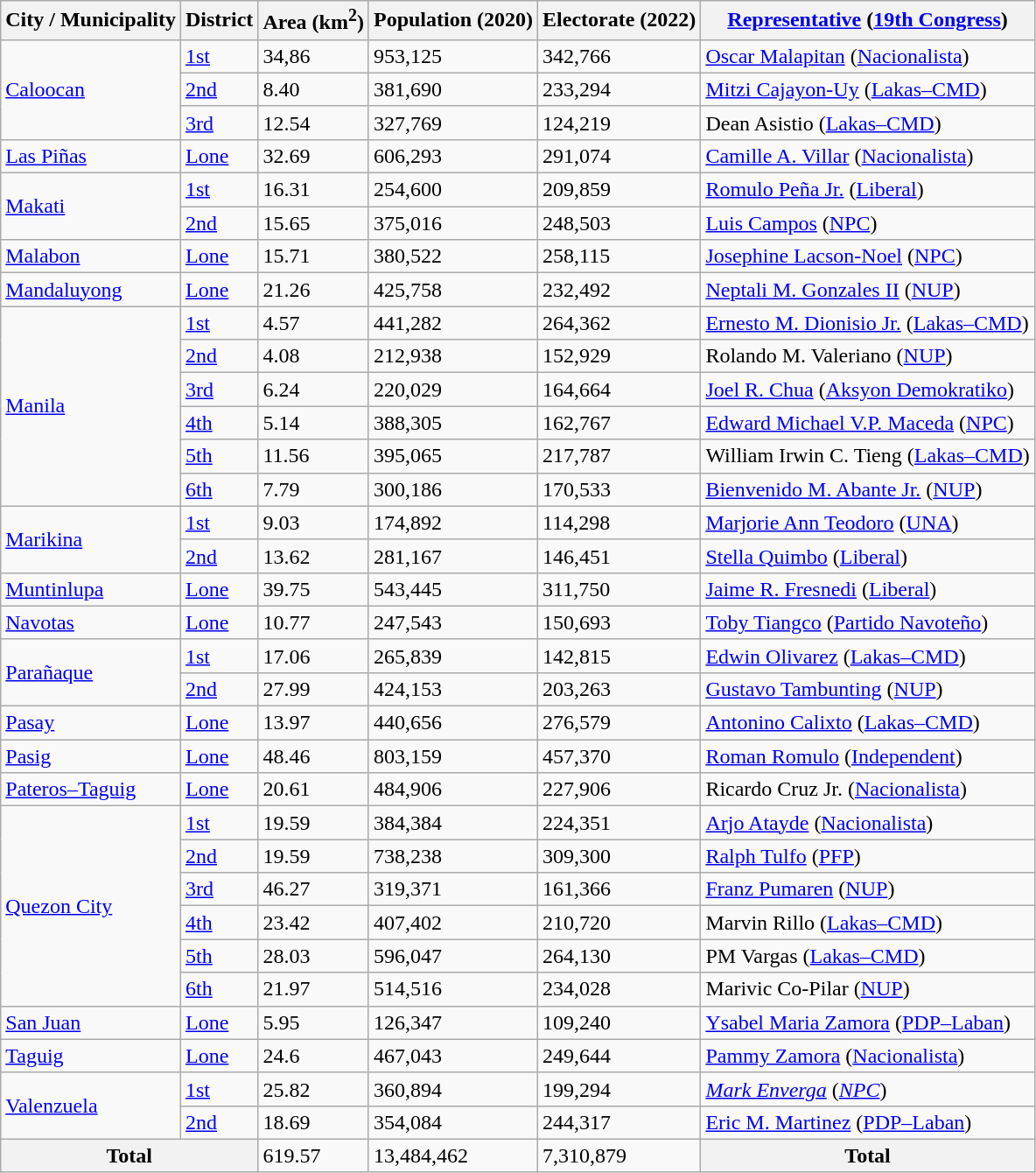<table class="wikitable sortable">
<tr>
<th>City / Municipality</th>
<th>District</th>
<th>Area (km<sup>2</sup>)</th>
<th>Population (2020)</th>
<th>Electorate (2022)</th>
<th><a href='#'>Representative</a> (<a href='#'>19th Congress</a>)</th>
</tr>
<tr>
<td rowspan="3"><a href='#'>Caloocan</a></td>
<td><a href='#'>1st</a></td>
<td>34,86</td>
<td>953,125</td>
<td>342,766</td>
<td><a href='#'>Oscar Malapitan</a> (<a href='#'>Nacionalista</a>)</td>
</tr>
<tr>
<td><a href='#'>2nd</a></td>
<td>8.40</td>
<td>381,690</td>
<td>233,294</td>
<td><a href='#'>Mitzi Cajayon-Uy</a> (<a href='#'>Lakas–CMD</a>)</td>
</tr>
<tr>
<td><a href='#'>3rd</a></td>
<td>12.54</td>
<td>327,769</td>
<td>124,219</td>
<td>Dean Asistio (<a href='#'>Lakas–CMD</a>)</td>
</tr>
<tr>
<td><a href='#'>Las Piñas</a></td>
<td><a href='#'>Lone</a></td>
<td>32.69</td>
<td>606,293</td>
<td>291,074</td>
<td><a href='#'>Camille A. Villar</a> (<a href='#'>Nacionalista</a>)</td>
</tr>
<tr>
<td rowspan="2"><a href='#'>Makati</a></td>
<td><a href='#'>1st</a></td>
<td>16.31</td>
<td>254,600</td>
<td>209,859</td>
<td><a href='#'>Romulo Peña Jr.</a> (<a href='#'>Liberal</a>)</td>
</tr>
<tr>
<td><a href='#'>2nd</a></td>
<td>15.65</td>
<td>375,016</td>
<td>248,503</td>
<td><a href='#'>Luis Campos</a> (<a href='#'>NPC</a>)</td>
</tr>
<tr>
<td><a href='#'>Malabon</a></td>
<td><a href='#'>Lone</a></td>
<td>15.71</td>
<td>380,522</td>
<td>258,115</td>
<td><a href='#'>Josephine Lacson-Noel</a> (<a href='#'>NPC</a>)</td>
</tr>
<tr>
<td><a href='#'>Mandaluyong</a></td>
<td><a href='#'>Lone</a></td>
<td>21.26</td>
<td>425,758</td>
<td>232,492</td>
<td><a href='#'>Neptali M. Gonzales II</a> (<a href='#'>NUP</a>)</td>
</tr>
<tr>
<td rowspan="6"><a href='#'>Manila</a></td>
<td><a href='#'>1st</a></td>
<td>4.57</td>
<td>441,282</td>
<td>264,362</td>
<td><a href='#'>Ernesto M. Dionisio Jr.</a> (<a href='#'>Lakas–CMD</a>)</td>
</tr>
<tr>
<td><a href='#'>2nd</a></td>
<td>4.08</td>
<td>212,938</td>
<td>152,929</td>
<td>Rolando M. Valeriano (<a href='#'>NUP</a>)</td>
</tr>
<tr>
<td><a href='#'>3rd</a></td>
<td>6.24</td>
<td>220,029</td>
<td>164,664</td>
<td><a href='#'>Joel R. Chua</a> (<a href='#'>Aksyon Demokratiko</a>)</td>
</tr>
<tr>
<td><a href='#'>4th</a></td>
<td>5.14</td>
<td>388,305</td>
<td>162,767</td>
<td><a href='#'>Edward Michael V.P. Maceda</a> (<a href='#'>NPC</a>)</td>
</tr>
<tr>
<td><a href='#'>5th</a></td>
<td>11.56</td>
<td>395,065</td>
<td>217,787</td>
<td>William Irwin C. Tieng (<a href='#'>Lakas–CMD</a>)</td>
</tr>
<tr>
<td><a href='#'>6th</a></td>
<td>7.79</td>
<td>300,186</td>
<td>170,533</td>
<td><a href='#'>Bienvenido M. Abante Jr.</a> (<a href='#'>NUP</a>)</td>
</tr>
<tr>
<td rowspan="2"><a href='#'>Marikina</a></td>
<td><a href='#'>1st</a></td>
<td>9.03</td>
<td>174,892</td>
<td>114,298</td>
<td><a href='#'>Marjorie Ann Teodoro</a> (<a href='#'>UNA</a>)</td>
</tr>
<tr>
<td><a href='#'>2nd</a></td>
<td>13.62</td>
<td>281,167</td>
<td>146,451</td>
<td><a href='#'>Stella Quimbo</a> (<a href='#'>Liberal</a>)</td>
</tr>
<tr>
<td><a href='#'>Muntinlupa</a></td>
<td><a href='#'>Lone</a></td>
<td>39.75</td>
<td>543,445</td>
<td>311,750</td>
<td><a href='#'>Jaime R. Fresnedi</a> (<a href='#'>Liberal</a>)</td>
</tr>
<tr>
<td><a href='#'>Navotas</a></td>
<td><a href='#'>Lone</a></td>
<td>10.77</td>
<td>247,543</td>
<td>150,693</td>
<td><a href='#'>Toby Tiangco</a> (<a href='#'>Partido Navoteño</a>)</td>
</tr>
<tr>
<td rowspan="2"><a href='#'>Parañaque</a></td>
<td><a href='#'>1st</a></td>
<td>17.06</td>
<td>265,839</td>
<td>142,815</td>
<td><a href='#'>Edwin Olivarez</a> (<a href='#'>Lakas–CMD</a>)</td>
</tr>
<tr>
<td><a href='#'>2nd</a></td>
<td>27.99</td>
<td>424,153</td>
<td>203,263</td>
<td><a href='#'>Gustavo Tambunting</a> (<a href='#'>NUP</a>)</td>
</tr>
<tr>
<td><a href='#'>Pasay</a></td>
<td><a href='#'>Lone</a></td>
<td>13.97</td>
<td>440,656</td>
<td>276,579</td>
<td><a href='#'>Antonino Calixto</a> (<a href='#'>Lakas–CMD</a>)</td>
</tr>
<tr>
<td><a href='#'>Pasig</a></td>
<td><a href='#'>Lone</a></td>
<td>48.46</td>
<td>803,159</td>
<td>457,370</td>
<td><a href='#'>Roman Romulo</a> (<a href='#'>Independent</a>)</td>
</tr>
<tr>
<td><a href='#'>Pateros–Taguig</a></td>
<td><a href='#'>Lone</a></td>
<td>20.61</td>
<td>484,906</td>
<td>227,906</td>
<td>Ricardo Cruz Jr. (<a href='#'>Nacionalista</a>)</td>
</tr>
<tr>
<td rowspan="6"><a href='#'>Quezon City</a></td>
<td><a href='#'>1st</a></td>
<td>19.59</td>
<td>384,384</td>
<td>224,351</td>
<td><a href='#'>Arjo Atayde</a> (<a href='#'>Nacionalista</a>)</td>
</tr>
<tr>
<td><a href='#'>2nd</a></td>
<td>19.59</td>
<td>738,238</td>
<td>309,300</td>
<td><a href='#'>Ralph Tulfo</a> (<a href='#'>PFP</a>)</td>
</tr>
<tr>
<td><a href='#'>3rd</a></td>
<td>46.27</td>
<td>319,371</td>
<td>161,366</td>
<td><a href='#'>Franz Pumaren</a> (<a href='#'>NUP</a>)</td>
</tr>
<tr>
<td><a href='#'>4th</a></td>
<td>23.42</td>
<td>407,402</td>
<td>210,720</td>
<td>Marvin Rillo (<a href='#'>Lakas–CMD</a>)</td>
</tr>
<tr>
<td><a href='#'>5th</a></td>
<td>28.03</td>
<td>596,047</td>
<td>264,130</td>
<td>PM Vargas (<a href='#'>Lakas–CMD</a>)</td>
</tr>
<tr>
<td><a href='#'>6th</a></td>
<td>21.97</td>
<td>514,516</td>
<td>234,028</td>
<td>Marivic Co-Pilar (<a href='#'>NUP</a>)</td>
</tr>
<tr>
<td><a href='#'>San Juan</a></td>
<td><a href='#'>Lone</a></td>
<td>5.95</td>
<td>126,347</td>
<td>109,240</td>
<td><a href='#'>Ysabel Maria Zamora</a> (<a href='#'>PDP–Laban</a>)</td>
</tr>
<tr>
<td><a href='#'>Taguig</a></td>
<td><a href='#'>Lone</a></td>
<td>24.6</td>
<td>467,043</td>
<td>249,644</td>
<td><a href='#'>Pammy Zamora</a> (<a href='#'>Nacionalista</a>)</td>
</tr>
<tr>
<td rowspan="2"><a href='#'>Valenzuela</a></td>
<td><a href='#'>1st</a></td>
<td>25.82</td>
<td>360,894</td>
<td>199,294</td>
<td><em><a href='#'>Mark Enverga</a></em> (<em><a href='#'>NPC</a></em>)</td>
</tr>
<tr>
<td><a href='#'>2nd</a></td>
<td>18.69</td>
<td>354,084</td>
<td>244,317</td>
<td><a href='#'>Eric M. Martinez</a> (<a href='#'>PDP–Laban</a>)</td>
</tr>
<tr>
<th colspan="2">Total</th>
<td>619.57</td>
<td>13,484,462</td>
<td>7,310,879</td>
<th>Total</th>
</tr>
</table>
